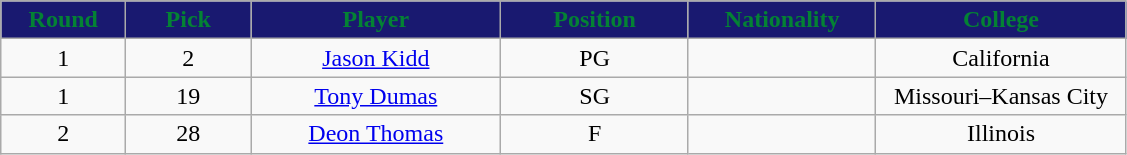<table class="wikitable sortable sortable">
<tr>
<th style="background:#191970; color:#048234" width="10%">Round</th>
<th style="background:#191970; color:#048234" width="10%">Pick</th>
<th style="background:#191970; color:#048234" width="20%">Player</th>
<th style="background:#191970; color:#048234" width="15%">Position</th>
<th style="background:#191970; color:#048234" width="15%">Nationality</th>
<th style="background:#191970; color:#048234" width="20%">College</th>
</tr>
<tr style="text-align: center">
<td>1</td>
<td>2</td>
<td><a href='#'>Jason Kidd</a></td>
<td>PG</td>
<td></td>
<td>California</td>
</tr>
<tr style="text-align: center">
<td>1</td>
<td>19</td>
<td><a href='#'>Tony Dumas</a></td>
<td>SG</td>
<td></td>
<td>Missouri–Kansas City</td>
</tr>
<tr style="text-align: center">
<td>2</td>
<td>28</td>
<td><a href='#'>Deon Thomas</a></td>
<td>F</td>
<td></td>
<td>Illinois</td>
</tr>
</table>
